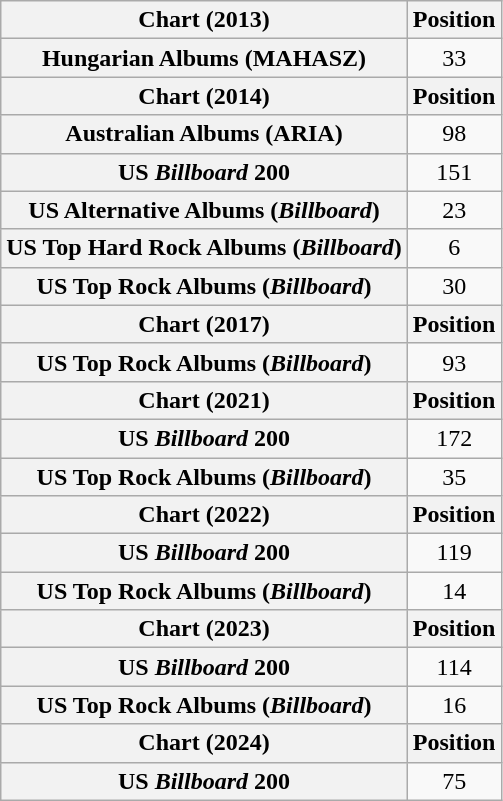<table class="wikitable plainrowheaders">
<tr>
<th scope="col">Chart (2013)</th>
<th scope="col">Position</th>
</tr>
<tr>
<th scope="row">Hungarian Albums (MAHASZ)</th>
<td style="text-align:center;">33</td>
</tr>
<tr>
<th scope="col">Chart (2014)</th>
<th scope="col">Position</th>
</tr>
<tr>
<th scope="row">Australian Albums (ARIA)</th>
<td style="text-align:center;">98</td>
</tr>
<tr>
<th scope="row">US <em>Billboard</em> 200</th>
<td style="text-align:center;">151</td>
</tr>
<tr>
<th scope="row">US Alternative Albums (<em>Billboard</em>)</th>
<td style="text-align:center;">23</td>
</tr>
<tr>
<th scope="row">US Top Hard Rock Albums (<em>Billboard</em>)</th>
<td style="text-align:center;">6</td>
</tr>
<tr>
<th scope="row">US Top Rock Albums (<em>Billboard</em>)</th>
<td style="text-align:center;">30</td>
</tr>
<tr>
<th scope="col">Chart (2017)</th>
<th scope="col">Position</th>
</tr>
<tr>
<th scope="row">US Top Rock Albums (<em>Billboard</em>)</th>
<td style="text-align:center;">93</td>
</tr>
<tr>
<th scope="col">Chart (2021)</th>
<th scope="col">Position</th>
</tr>
<tr>
<th scope="row">US <em>Billboard</em> 200</th>
<td style="text-align:center;">172</td>
</tr>
<tr>
<th scope="row">US Top Rock Albums (<em>Billboard</em>)</th>
<td style="text-align:center;">35</td>
</tr>
<tr>
<th scope="col">Chart (2022)</th>
<th scope="col">Position</th>
</tr>
<tr>
<th scope="row">US <em>Billboard</em> 200</th>
<td style="text-align:center;">119</td>
</tr>
<tr>
<th scope="row">US Top Rock Albums (<em>Billboard</em>)</th>
<td style="text-align:center;">14</td>
</tr>
<tr>
<th scope="col">Chart (2023)</th>
<th scope="col">Position</th>
</tr>
<tr>
<th scope="row">US <em>Billboard</em> 200</th>
<td style="text-align:center;">114</td>
</tr>
<tr>
<th scope="row">US Top Rock Albums (<em>Billboard</em>)</th>
<td style="text-align:center;">16</td>
</tr>
<tr>
<th scope="col">Chart (2024)</th>
<th scope="col">Position</th>
</tr>
<tr>
<th scope="row">US <em>Billboard</em> 200</th>
<td style="text-align:center;">75</td>
</tr>
</table>
